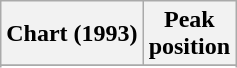<table class="wikitable plainrowheaders sortable">
<tr>
<th>Chart (1993)</th>
<th>Peak<br>position</th>
</tr>
<tr>
</tr>
<tr>
</tr>
</table>
